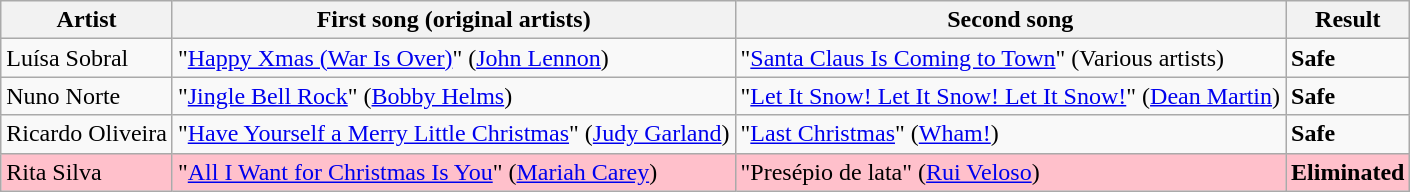<table class=wikitable>
<tr>
<th>Artist</th>
<th>First song (original artists)</th>
<th>Second song</th>
<th>Result</th>
</tr>
<tr>
<td>Luísa Sobral</td>
<td>"<a href='#'>Happy Xmas (War Is Over)</a>" (<a href='#'>John Lennon</a>)</td>
<td>"<a href='#'>Santa Claus Is Coming to Town</a>" (Various artists)</td>
<td><strong>Safe</strong></td>
</tr>
<tr>
<td>Nuno Norte</td>
<td>"<a href='#'>Jingle Bell Rock</a>" (<a href='#'>Bobby Helms</a>)</td>
<td>"<a href='#'>Let It Snow! Let It Snow! Let It Snow!</a>" (<a href='#'>Dean Martin</a>)</td>
<td><strong>Safe</strong></td>
</tr>
<tr>
<td>Ricardo Oliveira</td>
<td>"<a href='#'>Have Yourself a Merry Little Christmas</a>" (<a href='#'>Judy Garland</a>)</td>
<td>"<a href='#'>Last Christmas</a>" (<a href='#'>Wham!</a>)</td>
<td><strong>Safe</strong></td>
</tr>
<tr style="background:pink;">
<td>Rita Silva</td>
<td>"<a href='#'>All I Want for Christmas Is You</a>" (<a href='#'>Mariah Carey</a>)</td>
<td>"Presépio de lata" (<a href='#'>Rui Veloso</a>)</td>
<td><strong>Eliminated</strong></td>
</tr>
</table>
